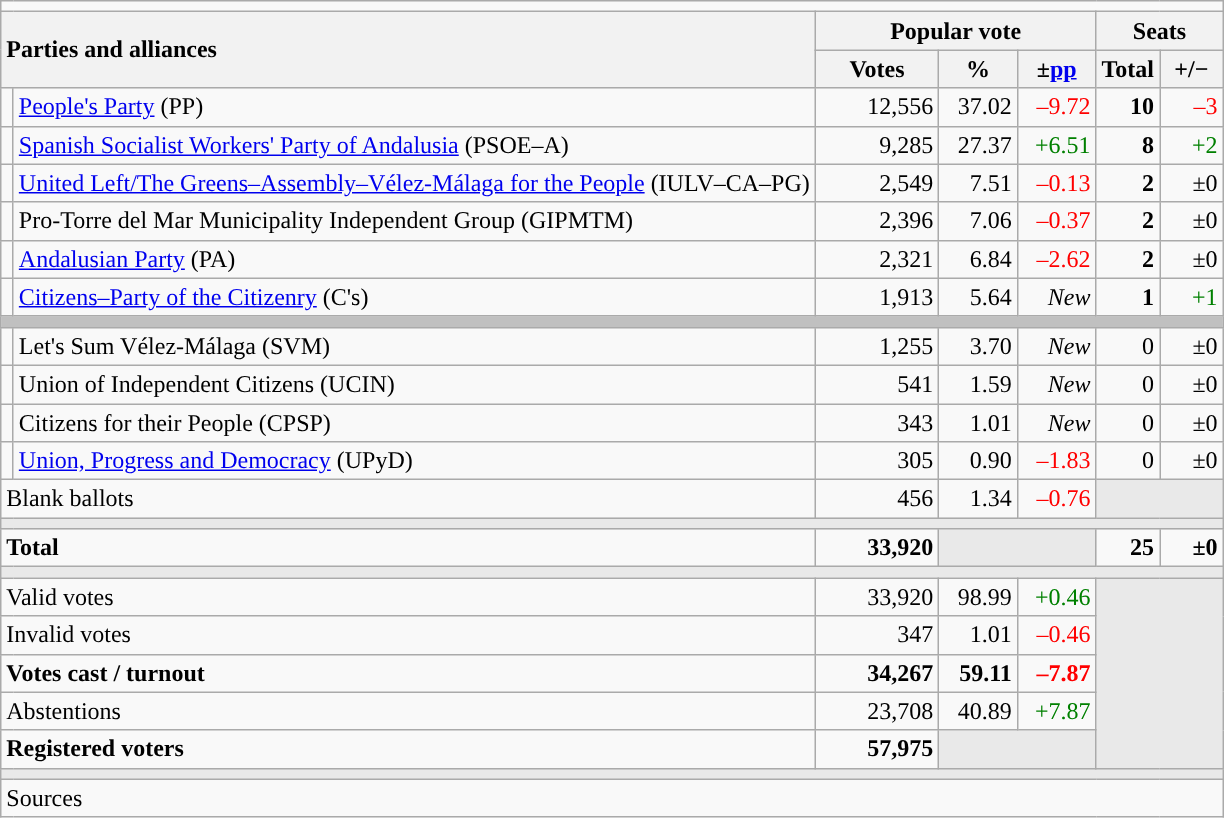<table class="wikitable" style="text-align:right;">
<tr>
<td colspan="7"></td>
</tr>
<tr>
<th style="text-align:left;" rowspan="2" colspan="2" width="525">Parties and alliances</th>
<th colspan="3">Popular vote</th>
<th colspan="2">Seats</th>
</tr>
<tr>
<th width="75">Votes</th>
<th width="45">%</th>
<th width="45">±<a href='#'>pp</a></th>
<th width="35">Total</th>
<th width="35">+/−</th>
</tr>
<tr>
<td width="1" style="color:inherit;background:"></td>
<td align="left"><a href='#'>People's Party</a> (PP)</td>
<td>12,556</td>
<td>37.02</td>
<td style="color:red;">–9.72</td>
<td><strong>10</strong></td>
<td style="color:red;">–3</td>
</tr>
<tr>
<td style="color:inherit;background:"></td>
<td align="left"><a href='#'>Spanish Socialist Workers' Party of Andalusia</a> (PSOE–A)</td>
<td>9,285</td>
<td>27.37</td>
<td style="color:green;">+6.51</td>
<td><strong>8</strong></td>
<td style="color:green;">+2</td>
</tr>
<tr>
<td style="color:inherit;background:"></td>
<td align="left"><a href='#'>United Left/The Greens–Assembly–Vélez-Málaga for the People</a> (IULV–CA–PG)</td>
<td>2,549</td>
<td>7.51</td>
<td style="color:red;">–0.13</td>
<td><strong>2</strong></td>
<td>±0</td>
</tr>
<tr>
<td style="color:inherit;background:"></td>
<td align="left">Pro-Torre del Mar Municipality Independent Group (GIPMTM)</td>
<td>2,396</td>
<td>7.06</td>
<td style="color:red;">–0.37</td>
<td><strong>2</strong></td>
<td>±0</td>
</tr>
<tr>
<td style="color:inherit;background:"></td>
<td align="left"><a href='#'>Andalusian Party</a> (PA)</td>
<td>2,321</td>
<td>6.84</td>
<td style="color:red;">–2.62</td>
<td><strong>2</strong></td>
<td>±0</td>
</tr>
<tr>
<td style="color:inherit;background:"></td>
<td align="left"><a href='#'>Citizens–Party of the Citizenry</a> (C's)</td>
<td>1,913</td>
<td>5.64</td>
<td><em>New</em></td>
<td><strong>1</strong></td>
<td style="color:green;">+1</td>
</tr>
<tr>
<td colspan="7" bgcolor="#C0C0C0"></td>
</tr>
<tr>
<td style="color:inherit;background:"></td>
<td align="left">Let's Sum Vélez-Málaga (SVM)</td>
<td>1,255</td>
<td>3.70</td>
<td><em>New</em></td>
<td>0</td>
<td>±0</td>
</tr>
<tr>
<td style="color:inherit;background:"></td>
<td align="left">Union of Independent Citizens (UCIN)</td>
<td>541</td>
<td>1.59</td>
<td><em>New</em></td>
<td>0</td>
<td>±0</td>
</tr>
<tr>
<td style="color:inherit;background:"></td>
<td align="left">Citizens for their People (CPSP)</td>
<td>343</td>
<td>1.01</td>
<td><em>New</em></td>
<td>0</td>
<td>±0</td>
</tr>
<tr>
<td style="color:inherit;background:"></td>
<td align="left"><a href='#'>Union, Progress and Democracy</a> (UPyD)</td>
<td>305</td>
<td>0.90</td>
<td style="color:red;">–1.83</td>
<td>0</td>
<td>±0</td>
</tr>
<tr>
<td align="left" colspan="2">Blank ballots</td>
<td>456</td>
<td>1.34</td>
<td style="color:red;">–0.76</td>
<td bgcolor="#E9E9E9" colspan="2"></td>
</tr>
<tr>
<td colspan="7" bgcolor="#E9E9E9"></td>
</tr>
<tr style="font-weight:bold;">
<td align="left" colspan="2">Total</td>
<td>33,920</td>
<td bgcolor="#E9E9E9" colspan="2"></td>
<td>25</td>
<td>±0</td>
</tr>
<tr>
<td colspan="7" bgcolor="#E9E9E9"></td>
</tr>
<tr>
<td align="left" colspan="2">Valid votes</td>
<td>33,920</td>
<td>98.99</td>
<td style="color:green;">+0.46</td>
<td bgcolor="#E9E9E9" colspan="2" rowspan="5"></td>
</tr>
<tr>
<td align="left" colspan="2">Invalid votes</td>
<td>347</td>
<td>1.01</td>
<td style="color:red;">–0.46</td>
</tr>
<tr style="font-weight:bold;">
<td align="left" colspan="2">Votes cast / turnout</td>
<td>34,267</td>
<td>59.11</td>
<td style="color:red;">–7.87</td>
</tr>
<tr>
<td align="left" colspan="2">Abstentions</td>
<td>23,708</td>
<td>40.89</td>
<td style="color:green;">+7.87</td>
</tr>
<tr style="font-weight:bold;">
<td align="left" colspan="2">Registered voters</td>
<td>57,975</td>
<td bgcolor="#E9E9E9" colspan="2"></td>
</tr>
<tr>
<td colspan="7" bgcolor="#E9E9E9"></td>
</tr>
<tr>
<td align="left" colspan="7">Sources</td>
</tr>
</table>
